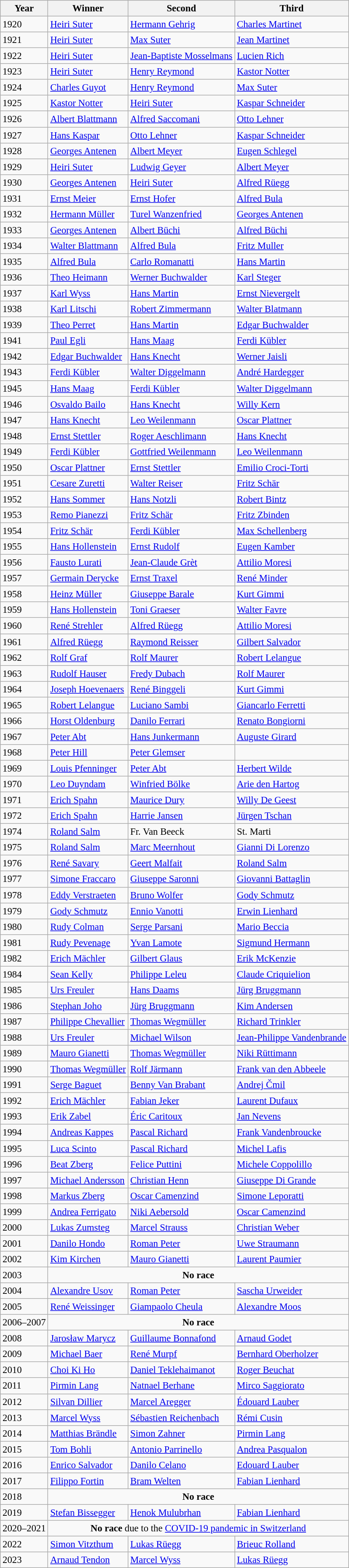<table class="wikitable" style="font-size:95%">
<tr>
<th>Year</th>
<th>Winner</th>
<th>Second</th>
<th>Third</th>
</tr>
<tr>
<td>1920</td>
<td> <a href='#'>Heiri Suter</a></td>
<td> <a href='#'>Hermann Gehrig</a></td>
<td> <a href='#'>Charles Martinet</a></td>
</tr>
<tr>
<td>1921</td>
<td> <a href='#'>Heiri Suter</a></td>
<td> <a href='#'>Max Suter</a></td>
<td> <a href='#'>Jean Martinet</a></td>
</tr>
<tr>
<td>1922</td>
<td> <a href='#'>Heiri Suter</a></td>
<td> <a href='#'>Jean-Baptiste Mosselmans</a></td>
<td> <a href='#'>Lucien Rich</a></td>
</tr>
<tr>
<td>1923</td>
<td> <a href='#'>Heiri Suter</a></td>
<td> <a href='#'>Henry Reymond</a></td>
<td> <a href='#'>Kastor Notter</a></td>
</tr>
<tr>
<td>1924</td>
<td> <a href='#'>Charles Guyot</a></td>
<td> <a href='#'>Henry Reymond</a></td>
<td> <a href='#'>Max Suter</a></td>
</tr>
<tr>
<td>1925</td>
<td> <a href='#'>Kastor Notter</a></td>
<td> <a href='#'>Heiri Suter</a></td>
<td> <a href='#'>Kaspar Schneider</a></td>
</tr>
<tr>
<td>1926</td>
<td> <a href='#'>Albert Blattmann</a></td>
<td> <a href='#'>Alfred Saccomani</a></td>
<td> <a href='#'>Otto Lehner</a></td>
</tr>
<tr>
<td>1927</td>
<td> <a href='#'>Hans Kaspar</a></td>
<td> <a href='#'>Otto Lehner</a></td>
<td> <a href='#'>Kaspar Schneider</a></td>
</tr>
<tr>
<td>1928</td>
<td> <a href='#'>Georges Antenen</a></td>
<td> <a href='#'>Albert Meyer</a></td>
<td> <a href='#'>Eugen Schlegel</a></td>
</tr>
<tr>
<td>1929</td>
<td> <a href='#'>Heiri Suter</a></td>
<td> <a href='#'>Ludwig Geyer</a></td>
<td> <a href='#'>Albert Meyer</a></td>
</tr>
<tr>
<td>1930</td>
<td> <a href='#'>Georges Antenen</a></td>
<td> <a href='#'>Heiri Suter</a></td>
<td> <a href='#'>Alfred Rüegg</a></td>
</tr>
<tr>
<td>1931</td>
<td> <a href='#'>Ernst Meier</a></td>
<td> <a href='#'>Ernst Hofer</a></td>
<td> <a href='#'>Alfred Bula</a></td>
</tr>
<tr>
<td>1932</td>
<td> <a href='#'>Hermann Müller</a></td>
<td> <a href='#'>Turel Wanzenfried</a></td>
<td> <a href='#'>Georges Antenen</a></td>
</tr>
<tr>
<td>1933</td>
<td> <a href='#'>Georges Antenen</a></td>
<td> <a href='#'>Albert Büchi</a></td>
<td> <a href='#'>Alfred Büchi</a></td>
</tr>
<tr>
<td>1934</td>
<td> <a href='#'>Walter Blattmann</a></td>
<td> <a href='#'>Alfred Bula</a></td>
<td> <a href='#'>Fritz Muller</a></td>
</tr>
<tr>
<td>1935</td>
<td> <a href='#'>Alfred Bula</a></td>
<td> <a href='#'>Carlo Romanatti</a></td>
<td> <a href='#'>Hans Martin</a></td>
</tr>
<tr>
<td>1936</td>
<td> <a href='#'>Theo Heimann</a></td>
<td> <a href='#'>Werner Buchwalder</a></td>
<td> <a href='#'>Karl Steger</a></td>
</tr>
<tr>
<td>1937</td>
<td> <a href='#'>Karl Wyss</a></td>
<td> <a href='#'>Hans Martin</a></td>
<td> <a href='#'>Ernst Nievergelt</a></td>
</tr>
<tr>
<td>1938</td>
<td> <a href='#'>Karl Litschi</a></td>
<td> <a href='#'>Robert Zimmermann</a></td>
<td> <a href='#'>Walter Blatmann</a></td>
</tr>
<tr>
<td>1939</td>
<td> <a href='#'>Theo Perret</a></td>
<td> <a href='#'>Hans Martin</a></td>
<td> <a href='#'>Edgar Buchwalder</a></td>
</tr>
<tr>
<td>1941</td>
<td> <a href='#'>Paul Egli</a></td>
<td> <a href='#'>Hans Maag</a></td>
<td> <a href='#'>Ferdi Kübler</a></td>
</tr>
<tr>
<td>1942</td>
<td> <a href='#'>Edgar Buchwalder</a></td>
<td> <a href='#'>Hans Knecht</a></td>
<td> <a href='#'>Werner Jaisli</a></td>
</tr>
<tr>
<td>1943</td>
<td> <a href='#'>Ferdi Kübler</a></td>
<td> <a href='#'>Walter Diggelmann</a></td>
<td> <a href='#'>André Hardegger</a></td>
</tr>
<tr>
<td>1945</td>
<td> <a href='#'>Hans Maag</a></td>
<td> <a href='#'>Ferdi Kübler</a></td>
<td> <a href='#'>Walter Diggelmann</a></td>
</tr>
<tr>
<td>1946</td>
<td> <a href='#'>Osvaldo Bailo</a></td>
<td> <a href='#'>Hans Knecht</a></td>
<td> <a href='#'>Willy Kern</a></td>
</tr>
<tr>
<td>1947</td>
<td> <a href='#'>Hans Knecht</a></td>
<td> <a href='#'>Leo Weilenmann</a></td>
<td> <a href='#'>Oscar Plattner</a></td>
</tr>
<tr>
<td>1948</td>
<td> <a href='#'>Ernst Stettler</a></td>
<td> <a href='#'>Roger Aeschlimann</a></td>
<td> <a href='#'>Hans Knecht</a></td>
</tr>
<tr>
<td>1949</td>
<td> <a href='#'>Ferdi Kübler</a></td>
<td> <a href='#'>Gottfried Weilenmann</a></td>
<td> <a href='#'>Leo Weilenmann</a></td>
</tr>
<tr>
<td>1950</td>
<td> <a href='#'>Oscar Plattner</a></td>
<td> <a href='#'>Ernst Stettler</a></td>
<td> <a href='#'>Emilio Croci-Torti</a></td>
</tr>
<tr>
<td>1951</td>
<td> <a href='#'>Cesare Zuretti</a></td>
<td> <a href='#'>Walter Reiser</a></td>
<td> <a href='#'>Fritz Schär</a></td>
</tr>
<tr>
<td>1952</td>
<td> <a href='#'>Hans Sommer</a></td>
<td> <a href='#'>Hans Notzli</a></td>
<td> <a href='#'>Robert Bintz</a></td>
</tr>
<tr>
<td>1953</td>
<td> <a href='#'>Remo Pianezzi</a></td>
<td> <a href='#'>Fritz Schär</a></td>
<td> <a href='#'>Fritz Zbinden</a></td>
</tr>
<tr>
<td>1954</td>
<td> <a href='#'>Fritz Schär</a></td>
<td> <a href='#'>Ferdi Kübler</a></td>
<td> <a href='#'>Max Schellenberg</a></td>
</tr>
<tr>
<td>1955</td>
<td> <a href='#'>Hans Hollenstein</a></td>
<td> <a href='#'>Ernst Rudolf</a></td>
<td> <a href='#'>Eugen Kamber</a></td>
</tr>
<tr>
<td>1956</td>
<td> <a href='#'>Fausto Lurati</a></td>
<td> <a href='#'>Jean-Claude Grèt</a></td>
<td> <a href='#'>Attilio Moresi</a></td>
</tr>
<tr>
<td>1957</td>
<td> <a href='#'>Germain Derycke</a></td>
<td> <a href='#'>Ernst Traxel</a></td>
<td> <a href='#'>René Minder</a></td>
</tr>
<tr>
<td>1958</td>
<td> <a href='#'>Heinz Müller</a></td>
<td> <a href='#'>Giuseppe Barale</a></td>
<td> <a href='#'>Kurt Gimmi</a></td>
</tr>
<tr>
<td>1959</td>
<td> <a href='#'>Hans Hollenstein</a></td>
<td> <a href='#'>Toni Graeser</a></td>
<td> <a href='#'>Walter Favre</a></td>
</tr>
<tr>
<td>1960</td>
<td> <a href='#'>René Strehler</a></td>
<td> <a href='#'>Alfred Rüegg</a></td>
<td> <a href='#'>Attilio Moresi</a></td>
</tr>
<tr>
<td>1961</td>
<td> <a href='#'>Alfred Rüegg</a></td>
<td> <a href='#'>Raymond Reisser</a></td>
<td> <a href='#'>Gilbert Salvador</a></td>
</tr>
<tr>
<td>1962</td>
<td> <a href='#'>Rolf Graf</a></td>
<td> <a href='#'>Rolf Maurer</a></td>
<td> <a href='#'>Robert Lelangue</a></td>
</tr>
<tr>
<td>1963</td>
<td> <a href='#'>Rudolf Hauser</a></td>
<td> <a href='#'>Fredy Dubach</a></td>
<td> <a href='#'>Rolf Maurer</a></td>
</tr>
<tr>
<td>1964</td>
<td> <a href='#'>Joseph Hoevenaers</a></td>
<td> <a href='#'>René Binggeli</a></td>
<td> <a href='#'>Kurt Gimmi</a></td>
</tr>
<tr>
<td>1965</td>
<td> <a href='#'>Robert Lelangue</a></td>
<td> <a href='#'>Luciano Sambi</a></td>
<td> <a href='#'>Giancarlo Ferretti</a></td>
</tr>
<tr>
<td>1966</td>
<td> <a href='#'>Horst Oldenburg</a></td>
<td> <a href='#'>Danilo Ferrari</a></td>
<td> <a href='#'>Renato Bongiorni</a></td>
</tr>
<tr>
<td>1967</td>
<td> <a href='#'>Peter Abt</a></td>
<td> <a href='#'>Hans Junkermann</a></td>
<td> <a href='#'>Auguste Girard</a></td>
</tr>
<tr>
<td>1968</td>
<td> <a href='#'>Peter Hill</a></td>
<td> <a href='#'>Peter Glemser</a></td>
<td></td>
</tr>
<tr>
<td>1969</td>
<td> <a href='#'>Louis Pfenninger</a></td>
<td> <a href='#'>Peter Abt</a></td>
<td> <a href='#'>Herbert Wilde</a></td>
</tr>
<tr>
<td>1970</td>
<td> <a href='#'>Leo Duyndam</a></td>
<td> <a href='#'>Winfried Bölke</a></td>
<td> <a href='#'>Arie den Hartog</a></td>
</tr>
<tr>
<td>1971</td>
<td> <a href='#'>Erich Spahn</a></td>
<td> <a href='#'>Maurice Dury</a></td>
<td> <a href='#'>Willy De Geest</a></td>
</tr>
<tr>
<td>1972</td>
<td> <a href='#'>Erich Spahn</a></td>
<td> <a href='#'>Harrie Jansen</a></td>
<td> <a href='#'>Jürgen Tschan</a></td>
</tr>
<tr>
<td>1974</td>
<td> <a href='#'>Roland Salm</a></td>
<td> Fr. Van Beeck</td>
<td> St. Marti</td>
</tr>
<tr>
<td>1975</td>
<td> <a href='#'>Roland Salm</a></td>
<td> <a href='#'>Marc Meernhout</a></td>
<td> <a href='#'>Gianni Di Lorenzo</a></td>
</tr>
<tr>
<td>1976</td>
<td> <a href='#'>René Savary</a></td>
<td> <a href='#'>Geert Malfait</a></td>
<td> <a href='#'>Roland Salm</a></td>
</tr>
<tr>
<td>1977</td>
<td> <a href='#'>Simone Fraccaro</a></td>
<td> <a href='#'>Giuseppe Saronni</a></td>
<td> <a href='#'>Giovanni Battaglin</a></td>
</tr>
<tr>
<td>1978</td>
<td> <a href='#'>Eddy Verstraeten</a></td>
<td> <a href='#'>Bruno Wolfer</a></td>
<td> <a href='#'>Gody Schmutz</a></td>
</tr>
<tr>
<td>1979</td>
<td> <a href='#'>Gody Schmutz</a></td>
<td> <a href='#'>Ennio Vanotti</a></td>
<td> <a href='#'>Erwin Lienhard</a></td>
</tr>
<tr>
<td>1980</td>
<td> <a href='#'>Rudy Colman</a></td>
<td> <a href='#'>Serge Parsani</a></td>
<td> <a href='#'>Mario Beccia</a></td>
</tr>
<tr>
<td>1981</td>
<td> <a href='#'>Rudy Pevenage</a></td>
<td> <a href='#'>Yvan Lamote</a></td>
<td> <a href='#'>Sigmund Hermann</a></td>
</tr>
<tr>
<td>1982</td>
<td> <a href='#'>Erich Mächler</a></td>
<td> <a href='#'>Gilbert Glaus</a></td>
<td> <a href='#'>Erik McKenzie</a></td>
</tr>
<tr>
<td>1984</td>
<td> <a href='#'>Sean Kelly</a></td>
<td> <a href='#'>Philippe Leleu</a></td>
<td> <a href='#'>Claude Criquielion</a></td>
</tr>
<tr>
<td>1985</td>
<td> <a href='#'>Urs Freuler</a></td>
<td> <a href='#'>Hans Daams</a></td>
<td> <a href='#'>Jürg Bruggmann</a></td>
</tr>
<tr>
<td>1986</td>
<td> <a href='#'>Stephan Joho</a></td>
<td> <a href='#'>Jürg Bruggmann</a></td>
<td> <a href='#'>Kim Andersen</a></td>
</tr>
<tr>
<td>1987</td>
<td> <a href='#'>Philippe Chevallier</a></td>
<td> <a href='#'>Thomas Wegmüller</a></td>
<td> <a href='#'>Richard Trinkler</a></td>
</tr>
<tr>
<td>1988</td>
<td> <a href='#'>Urs Freuler</a></td>
<td> <a href='#'>Michael Wilson</a></td>
<td> <a href='#'>Jean-Philippe Vandenbrande</a></td>
</tr>
<tr>
<td>1989</td>
<td> <a href='#'>Mauro Gianetti</a></td>
<td> <a href='#'>Thomas Wegmüller</a></td>
<td> <a href='#'>Niki Rüttimann</a></td>
</tr>
<tr>
<td>1990</td>
<td> <a href='#'>Thomas Wegmüller</a></td>
<td> <a href='#'>Rolf Järmann</a></td>
<td> <a href='#'>Frank van den Abbeele</a></td>
</tr>
<tr>
<td>1991</td>
<td> <a href='#'>Serge Baguet</a></td>
<td> <a href='#'>Benny Van Brabant</a></td>
<td> <a href='#'>Andrej Čmil</a></td>
</tr>
<tr>
<td>1992</td>
<td> <a href='#'>Erich Mächler</a></td>
<td> <a href='#'>Fabian Jeker</a></td>
<td> <a href='#'>Laurent Dufaux</a></td>
</tr>
<tr>
<td>1993</td>
<td> <a href='#'>Erik Zabel</a></td>
<td> <a href='#'>Éric Caritoux</a></td>
<td> <a href='#'>Jan Nevens</a></td>
</tr>
<tr>
<td>1994</td>
<td> <a href='#'>Andreas Kappes</a></td>
<td> <a href='#'>Pascal Richard</a></td>
<td> <a href='#'>Frank Vandenbroucke</a></td>
</tr>
<tr>
<td>1995</td>
<td> <a href='#'>Luca Scinto</a></td>
<td> <a href='#'>Pascal Richard</a></td>
<td> <a href='#'>Michel Lafis</a></td>
</tr>
<tr>
<td>1996</td>
<td> <a href='#'>Beat Zberg</a></td>
<td> <a href='#'>Felice Puttini</a></td>
<td> <a href='#'>Michele Coppolillo</a></td>
</tr>
<tr>
<td>1997</td>
<td> <a href='#'>Michael Andersson</a></td>
<td> <a href='#'>Christian Henn</a></td>
<td> <a href='#'>Giuseppe Di Grande</a></td>
</tr>
<tr>
<td>1998</td>
<td> <a href='#'>Markus Zberg</a></td>
<td> <a href='#'>Oscar Camenzind</a></td>
<td> <a href='#'>Simone Leporatti</a></td>
</tr>
<tr>
<td>1999</td>
<td> <a href='#'>Andrea Ferrigato</a></td>
<td> <a href='#'>Niki Aebersold</a></td>
<td> <a href='#'>Oscar Camenzind</a></td>
</tr>
<tr>
<td>2000</td>
<td> <a href='#'>Lukas Zumsteg</a></td>
<td> <a href='#'>Marcel Strauss</a></td>
<td> <a href='#'>Christian Weber</a></td>
</tr>
<tr>
<td>2001</td>
<td> <a href='#'>Danilo Hondo</a></td>
<td> <a href='#'>Roman Peter</a></td>
<td> <a href='#'>Uwe Straumann</a></td>
</tr>
<tr>
<td>2002</td>
<td> <a href='#'>Kim Kirchen</a></td>
<td> <a href='#'>Mauro Gianetti</a></td>
<td> <a href='#'>Laurent Paumier</a></td>
</tr>
<tr>
<td>2003</td>
<td colspan=3 align=center><strong>No race</strong></td>
</tr>
<tr>
<td>2004</td>
<td> <a href='#'>Alexandre Usov</a></td>
<td> <a href='#'>Roman Peter</a></td>
<td> <a href='#'>Sascha Urweider</a></td>
</tr>
<tr>
<td>2005</td>
<td> <a href='#'>René Weissinger</a></td>
<td> <a href='#'>Giampaolo Cheula</a></td>
<td> <a href='#'>Alexandre Moos</a></td>
</tr>
<tr>
<td>2006–2007</td>
<td colspan=3 align=center><strong>No race</strong></td>
</tr>
<tr>
<td>2008</td>
<td> <a href='#'>Jarosław Marycz</a></td>
<td> <a href='#'>Guillaume Bonnafond</a></td>
<td> <a href='#'>Arnaud Godet</a></td>
</tr>
<tr>
<td>2009</td>
<td> <a href='#'>Michael Baer</a></td>
<td> <a href='#'>René Murpf</a></td>
<td> <a href='#'>Bernhard Oberholzer</a></td>
</tr>
<tr>
<td>2010</td>
<td> <a href='#'>Choi Ki Ho</a></td>
<td> <a href='#'>Daniel Teklehaimanot</a></td>
<td> <a href='#'>Roger Beuchat</a></td>
</tr>
<tr>
<td>2011</td>
<td> <a href='#'>Pirmin Lang</a></td>
<td> <a href='#'>Natnael Berhane</a></td>
<td> <a href='#'>Mirco Saggiorato</a></td>
</tr>
<tr>
<td>2012</td>
<td> <a href='#'>Silvan Dillier</a></td>
<td> <a href='#'>Marcel Aregger</a></td>
<td> <a href='#'>Édouard Lauber</a></td>
</tr>
<tr>
<td>2013</td>
<td> <a href='#'>Marcel Wyss</a></td>
<td> <a href='#'>Sébastien Reichenbach</a></td>
<td> <a href='#'>Rémi Cusin</a></td>
</tr>
<tr>
<td>2014</td>
<td> <a href='#'>Matthias Brändle</a></td>
<td> <a href='#'>Simon Zahner</a></td>
<td> <a href='#'>Pirmin Lang</a></td>
</tr>
<tr>
<td>2015</td>
<td> <a href='#'>Tom Bohli</a></td>
<td> <a href='#'>Antonio Parrinello</a></td>
<td> <a href='#'>Andrea Pasqualon</a></td>
</tr>
<tr>
<td>2016</td>
<td> <a href='#'>Enrico Salvador</a></td>
<td> <a href='#'>Danilo Celano</a></td>
<td> <a href='#'>Edouard Lauber</a></td>
</tr>
<tr>
<td>2017</td>
<td> <a href='#'>Filippo Fortin</a></td>
<td> <a href='#'>Bram Welten</a></td>
<td> <a href='#'>Fabian Lienhard</a></td>
</tr>
<tr>
<td>2018</td>
<td colspan=3 align=center><strong>No race</strong></td>
</tr>
<tr>
<td>2019</td>
<td> <a href='#'>Stefan Bissegger</a></td>
<td> <a href='#'>Henok Mulubrhan</a></td>
<td> <a href='#'>Fabian Lienhard</a></td>
</tr>
<tr>
<td>2020–2021</td>
<td colspan=3 align=center><strong>No race</strong> due to the <a href='#'>COVID-19 pandemic in Switzerland</a></td>
</tr>
<tr>
<td>2022</td>
<td> <a href='#'>Simon Vitzthum</a></td>
<td> <a href='#'>Lukas Rüegg</a></td>
<td> <a href='#'>Brieuc Rolland</a></td>
</tr>
<tr>
<td>2023</td>
<td> <a href='#'>Arnaud Tendon</a></td>
<td> <a href='#'>Marcel Wyss</a></td>
<td> <a href='#'>Lukas Rüegg</a></td>
</tr>
</table>
